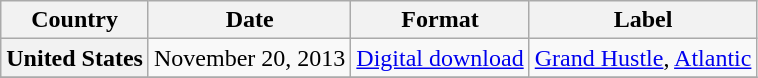<table class="wikitable plainrowheaders">
<tr>
<th scope="col">Country</th>
<th scope="col">Date</th>
<th scope="col">Format</th>
<th scope="col">Label</th>
</tr>
<tr>
<th scope="row">United States</th>
<td>November 20, 2013</td>
<td><a href='#'>Digital download</a></td>
<td><a href='#'>Grand Hustle</a>, <a href='#'>Atlantic</a></td>
</tr>
<tr>
</tr>
</table>
